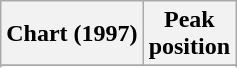<table class="wikitable sortable">
<tr>
<th>Chart (1997)</th>
<th>Peak<br>position</th>
</tr>
<tr>
</tr>
<tr>
</tr>
</table>
